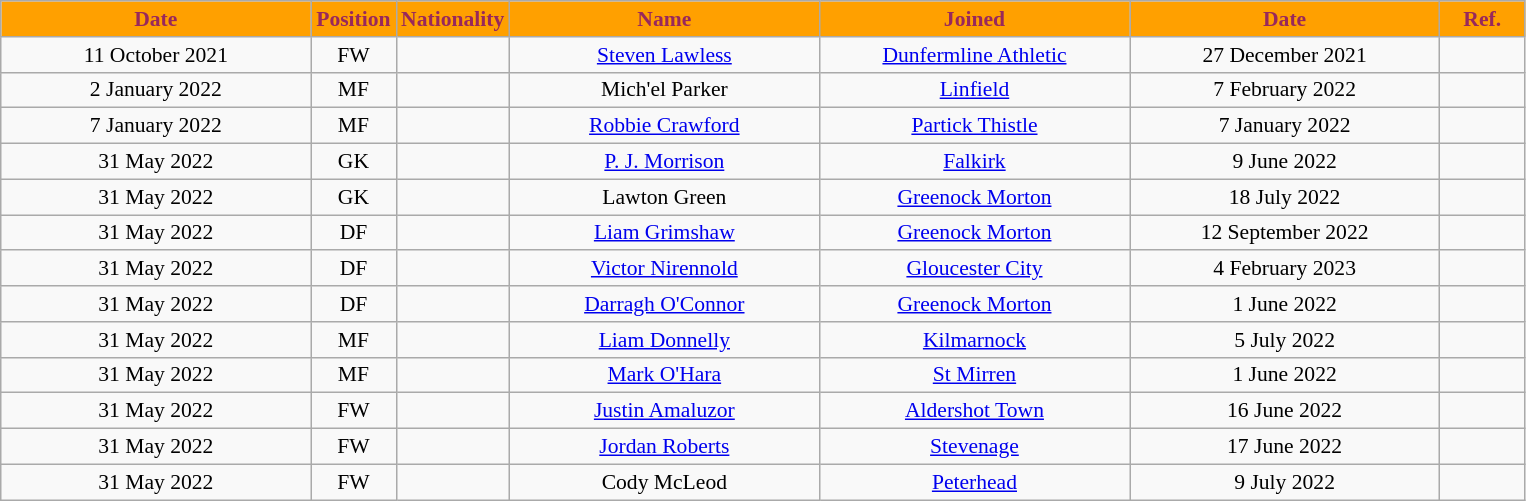<table class="wikitable"  style="text-align:center; font-size:90%; ">
<tr>
<th style="background:#ffa000; color:#98285c; width:200px;">Date</th>
<th style="background:#ffa000; color:#98285c; width:50px;">Position</th>
<th style="background:#ffa000; color:#98285c; width:50px;">Nationality</th>
<th style="background:#ffa000; color:#98285c; width:200px;">Name</th>
<th style="background:#ffa000; color:#98285c; width:200px;">Joined</th>
<th style="background:#ffa000; color:#98285c; width:200px;">Date</th>
<th style="background:#ffa000; color:#98285c; width:50px;">Ref.</th>
</tr>
<tr>
<td>11 October 2021</td>
<td>FW</td>
<td></td>
<td><a href='#'>Steven Lawless</a></td>
<td><a href='#'>Dunfermline Athletic</a></td>
<td>27 December 2021</td>
<td></td>
</tr>
<tr>
<td>2 January 2022</td>
<td>MF</td>
<td></td>
<td>Mich'el Parker</td>
<td><a href='#'>Linfield</a></td>
<td>7 February 2022</td>
<td></td>
</tr>
<tr>
<td>7 January 2022</td>
<td>MF</td>
<td></td>
<td><a href='#'>Robbie Crawford</a></td>
<td><a href='#'>Partick Thistle</a></td>
<td>7 January 2022</td>
<td></td>
</tr>
<tr>
<td>31 May 2022</td>
<td>GK</td>
<td></td>
<td><a href='#'>P. J. Morrison</a></td>
<td><a href='#'>Falkirk</a></td>
<td>9 June 2022</td>
<td></td>
</tr>
<tr>
<td>31 May 2022</td>
<td>GK</td>
<td></td>
<td>Lawton Green</td>
<td><a href='#'>Greenock Morton</a></td>
<td>18 July 2022</td>
<td></td>
</tr>
<tr>
<td>31 May 2022</td>
<td>DF</td>
<td></td>
<td><a href='#'>Liam Grimshaw</a></td>
<td><a href='#'>Greenock Morton</a></td>
<td>12 September 2022</td>
<td></td>
</tr>
<tr>
<td>31 May 2022</td>
<td>DF</td>
<td></td>
<td><a href='#'>Victor Nirennold</a></td>
<td><a href='#'>Gloucester City</a></td>
<td>4 February 2023</td>
<td></td>
</tr>
<tr>
<td>31 May 2022</td>
<td>DF</td>
<td></td>
<td><a href='#'>Darragh O'Connor</a></td>
<td><a href='#'>Greenock Morton</a></td>
<td>1 June 2022</td>
<td></td>
</tr>
<tr>
<td>31 May 2022</td>
<td>MF</td>
<td></td>
<td><a href='#'>Liam Donnelly</a></td>
<td><a href='#'>Kilmarnock</a></td>
<td>5 July 2022</td>
<td></td>
</tr>
<tr>
<td>31 May 2022</td>
<td>MF</td>
<td></td>
<td><a href='#'>Mark O'Hara</a></td>
<td><a href='#'>St Mirren</a></td>
<td>1 June 2022</td>
<td></td>
</tr>
<tr>
<td>31 May 2022</td>
<td>FW</td>
<td></td>
<td><a href='#'>Justin Amaluzor</a></td>
<td><a href='#'>Aldershot Town</a></td>
<td>16 June 2022</td>
<td></td>
</tr>
<tr>
<td>31 May 2022</td>
<td>FW</td>
<td></td>
<td><a href='#'>Jordan Roberts</a></td>
<td><a href='#'>Stevenage</a></td>
<td>17 June 2022</td>
<td></td>
</tr>
<tr>
<td>31 May 2022</td>
<td>FW</td>
<td></td>
<td>Cody McLeod</td>
<td><a href='#'>Peterhead</a></td>
<td>9 July 2022</td>
<td></td>
</tr>
</table>
